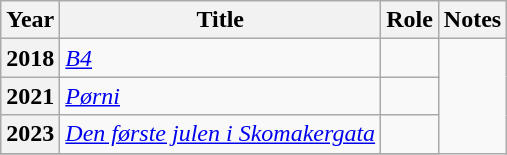<table class="wikitable plainrowheaders sortable"  style=font-size:100%>
<tr>
<th scope="col">Year</th>
<th scope="col">Title</th>
<th scope="col">Role</th>
<th scope="col">Notes</th>
</tr>
<tr>
<th scope=row>2018</th>
<td><em><a href='#'>B4</a></em></td>
<td></td>
</tr>
<tr>
<th scope=row>2021</th>
<td><em><a href='#'>Pørni </a></em></td>
<td></td>
</tr>
<tr>
<th scope=row>2023</th>
<td><em><a href='#'>Den første julen i Skomakergata</a></em></td>
<td></td>
</tr>
<tr>
</tr>
</table>
